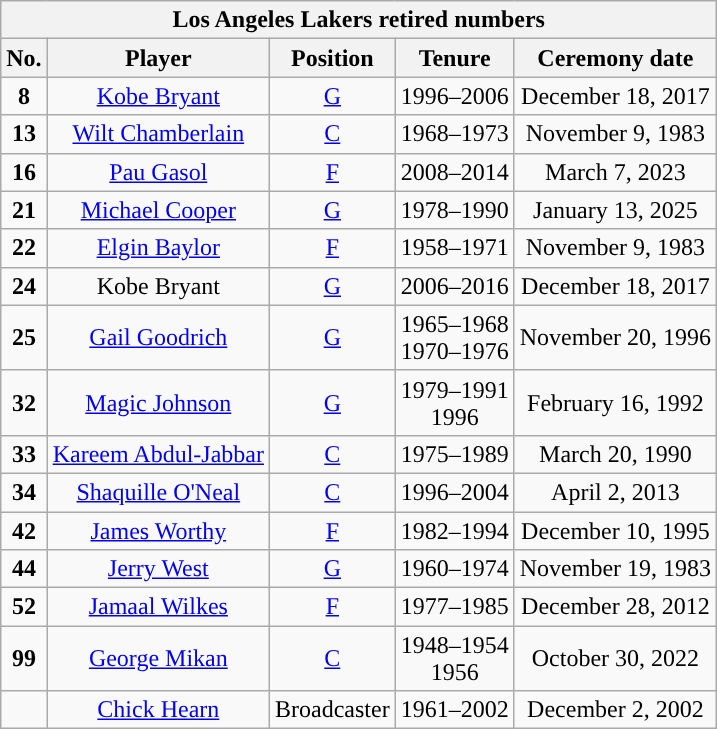<table class="wikitable sortable" style="text-align:center">
<tr>
<th colspan="5">Los Angeles Lakers retired numbers</th>
</tr>
<tr>
<th>No.</th>
<th>Player</th>
<th>Position</th>
<th>Tenure</th>
<th>Ceremony date</th>
</tr>
<tr>
<td><strong>8</strong></td>
<td><a href='#'>Kobe Bryant</a></td>
<td><a href='#'>G</a></td>
<td>1996–2006</td>
<td>December 18, 2017</td>
</tr>
<tr>
<td><strong>13</strong></td>
<td><a href='#'>Wilt Chamberlain</a></td>
<td><a href='#'>C</a></td>
<td>1968–1973</td>
<td>November 9, 1983</td>
</tr>
<tr>
<td><strong>16</strong></td>
<td><a href='#'>Pau Gasol</a></td>
<td><a href='#'>F</a></td>
<td>2008–2014</td>
<td>March 7, 2023</td>
</tr>
<tr>
<td><strong>21</strong></td>
<td><a href='#'>Michael Cooper</a></td>
<td><a href='#'>G</a></td>
<td>1978–1990</td>
<td>January 13, 2025</td>
</tr>
<tr>
<td><strong>22</strong></td>
<td><a href='#'>Elgin Baylor</a></td>
<td><a href='#'>F</a></td>
<td>1958–1971</td>
<td>November 9, 1983</td>
</tr>
<tr>
<td><strong>24</strong></td>
<td>Kobe Bryant</td>
<td><a href='#'>G</a></td>
<td>2006–2016</td>
<td>December 18, 2017</td>
</tr>
<tr>
<td><strong>25</strong></td>
<td><a href='#'>Gail Goodrich</a></td>
<td><a href='#'>G</a></td>
<td>1965–1968<br>1970–1976</td>
<td>November 20, 1996</td>
</tr>
<tr>
<td><strong>32</strong></td>
<td><a href='#'>Magic Johnson</a></td>
<td><a href='#'>G</a></td>
<td>1979–1991<br>1996</td>
<td>February 16, 1992</td>
</tr>
<tr>
<td><strong>33</strong></td>
<td><a href='#'>Kareem Abdul-Jabbar</a></td>
<td><a href='#'>C</a></td>
<td>1975–1989</td>
<td>March 20, 1990</td>
</tr>
<tr>
<td><strong>34</strong></td>
<td><a href='#'>Shaquille O'Neal</a></td>
<td><a href='#'>C</a></td>
<td>1996–2004</td>
<td>April 2, 2013</td>
</tr>
<tr>
<td><strong>42</strong></td>
<td><a href='#'>James Worthy</a></td>
<td><a href='#'>F</a></td>
<td>1982–1994</td>
<td>December 10, 1995</td>
</tr>
<tr>
<td><strong>44</strong></td>
<td><a href='#'>Jerry West</a></td>
<td><a href='#'>G</a></td>
<td>1960–1974</td>
<td>November 19, 1983</td>
</tr>
<tr>
<td><strong>52</strong></td>
<td><a href='#'>Jamaal Wilkes</a></td>
<td><a href='#'>F</a></td>
<td>1977–1985</td>
<td>December 28, 2012</td>
</tr>
<tr>
<td><strong>99</strong></td>
<td><a href='#'>George Mikan</a></td>
<td><a href='#'>C</a></td>
<td>1948–1954<br>1956</td>
<td>October 30, 2022</td>
</tr>
<tr>
<td></td>
<td><a href='#'>Chick Hearn</a></td>
<td>Broadcaster</td>
<td>1961–2002</td>
<td>December 2, 2002</td>
</tr>
</table>
